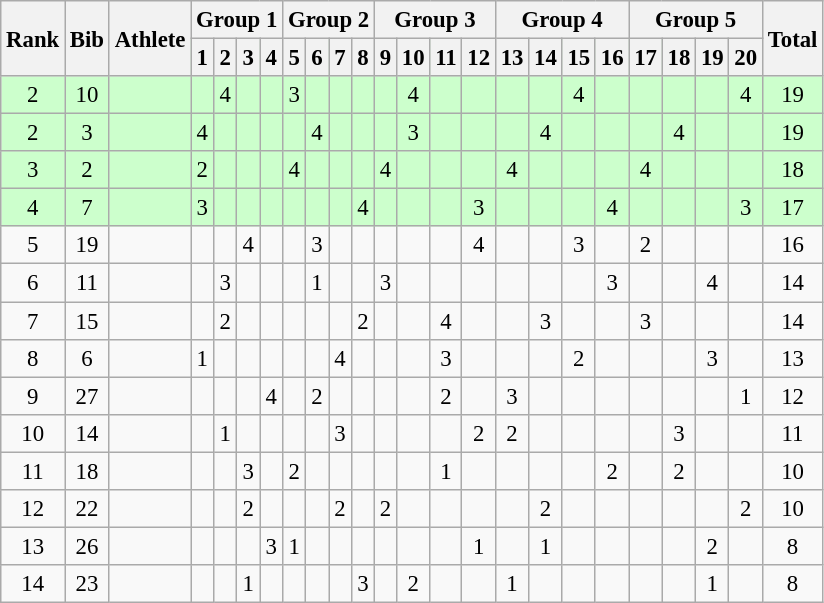<table class="wikitable" style="text-align:center; font-size:95%">
<tr>
<th rowspan=2>Rank</th>
<th rowspan=2>Bib</th>
<th rowspan=2>Athlete</th>
<th colspan=4>Group 1</th>
<th colspan=4>Group 2</th>
<th colspan=4>Group 3</th>
<th colspan=4>Group 4</th>
<th colspan=4>Group 5</th>
<th rowspan=2>Total</th>
</tr>
<tr bgcolor=ccffcc>
<th>1</th>
<th>2</th>
<th>3</th>
<th>4</th>
<th>5</th>
<th>6</th>
<th>7</th>
<th>8</th>
<th>9</th>
<th>10</th>
<th>11</th>
<th>12</th>
<th>13</th>
<th>14</th>
<th>15</th>
<th>16</th>
<th>17</th>
<th>18</th>
<th>19</th>
<th>20</th>
</tr>
<tr bgcolor=ccffcc>
<td>2</td>
<td>10</td>
<td align=left></td>
<td></td>
<td>4</td>
<td></td>
<td></td>
<td>3</td>
<td></td>
<td></td>
<td></td>
<td></td>
<td>4</td>
<td></td>
<td></td>
<td></td>
<td></td>
<td>4</td>
<td></td>
<td></td>
<td></td>
<td></td>
<td>4</td>
<td>19</td>
</tr>
<tr bgcolor=ccffcc>
<td>2</td>
<td>3</td>
<td align=left></td>
<td>4</td>
<td></td>
<td></td>
<td></td>
<td></td>
<td>4</td>
<td></td>
<td></td>
<td></td>
<td>3</td>
<td></td>
<td></td>
<td></td>
<td>4</td>
<td></td>
<td></td>
<td></td>
<td>4</td>
<td></td>
<td></td>
<td>19</td>
</tr>
<tr bgcolor=ccffcc>
<td>3</td>
<td>2</td>
<td align=left></td>
<td>2</td>
<td></td>
<td></td>
<td></td>
<td>4</td>
<td></td>
<td></td>
<td></td>
<td>4</td>
<td></td>
<td></td>
<td></td>
<td>4</td>
<td></td>
<td></td>
<td></td>
<td>4</td>
<td></td>
<td></td>
<td></td>
<td>18</td>
</tr>
<tr bgcolor=ccffcc>
<td>4</td>
<td>7</td>
<td align=left></td>
<td>3</td>
<td></td>
<td></td>
<td></td>
<td></td>
<td></td>
<td></td>
<td>4</td>
<td></td>
<td></td>
<td></td>
<td>3</td>
<td></td>
<td></td>
<td></td>
<td>4</td>
<td></td>
<td></td>
<td></td>
<td>3</td>
<td>17</td>
</tr>
<tr>
<td>5</td>
<td>19</td>
<td align=left></td>
<td></td>
<td></td>
<td>4</td>
<td></td>
<td></td>
<td>3</td>
<td></td>
<td></td>
<td></td>
<td></td>
<td></td>
<td>4</td>
<td></td>
<td></td>
<td>3</td>
<td></td>
<td>2</td>
<td></td>
<td></td>
<td></td>
<td>16</td>
</tr>
<tr>
<td>6</td>
<td>11</td>
<td align=left></td>
<td></td>
<td>3</td>
<td></td>
<td></td>
<td></td>
<td>1</td>
<td></td>
<td></td>
<td>3</td>
<td></td>
<td></td>
<td></td>
<td></td>
<td></td>
<td></td>
<td>3</td>
<td></td>
<td></td>
<td>4</td>
<td></td>
<td>14</td>
</tr>
<tr>
<td>7</td>
<td>15</td>
<td align=left></td>
<td></td>
<td>2</td>
<td></td>
<td></td>
<td></td>
<td></td>
<td></td>
<td>2</td>
<td></td>
<td></td>
<td>4</td>
<td></td>
<td></td>
<td>3</td>
<td></td>
<td></td>
<td>3</td>
<td></td>
<td></td>
<td></td>
<td>14</td>
</tr>
<tr>
<td>8</td>
<td>6</td>
<td align=left></td>
<td>1</td>
<td></td>
<td></td>
<td></td>
<td></td>
<td></td>
<td>4</td>
<td></td>
<td></td>
<td></td>
<td>3</td>
<td></td>
<td></td>
<td></td>
<td>2</td>
<td></td>
<td></td>
<td></td>
<td>3</td>
<td></td>
<td>13</td>
</tr>
<tr>
<td>9</td>
<td>27</td>
<td align=left></td>
<td></td>
<td></td>
<td></td>
<td>4</td>
<td></td>
<td>2</td>
<td></td>
<td></td>
<td></td>
<td></td>
<td>2</td>
<td></td>
<td>3</td>
<td></td>
<td></td>
<td></td>
<td></td>
<td></td>
<td></td>
<td>1</td>
<td>12</td>
</tr>
<tr>
<td>10</td>
<td>14</td>
<td align=left></td>
<td></td>
<td>1</td>
<td></td>
<td></td>
<td></td>
<td></td>
<td>3</td>
<td></td>
<td></td>
<td></td>
<td></td>
<td>2</td>
<td>2</td>
<td></td>
<td></td>
<td></td>
<td></td>
<td>3</td>
<td></td>
<td></td>
<td>11</td>
</tr>
<tr>
<td>11</td>
<td>18</td>
<td align=left></td>
<td></td>
<td></td>
<td>3</td>
<td></td>
<td>2</td>
<td></td>
<td></td>
<td></td>
<td></td>
<td></td>
<td>1</td>
<td></td>
<td></td>
<td></td>
<td></td>
<td>2</td>
<td></td>
<td>2</td>
<td></td>
<td></td>
<td>10</td>
</tr>
<tr>
<td>12</td>
<td>22</td>
<td align=left></td>
<td></td>
<td></td>
<td>2</td>
<td></td>
<td></td>
<td></td>
<td>2</td>
<td></td>
<td>2</td>
<td></td>
<td></td>
<td></td>
<td></td>
<td>2</td>
<td></td>
<td></td>
<td></td>
<td></td>
<td></td>
<td>2</td>
<td>10</td>
</tr>
<tr>
<td>13</td>
<td>26</td>
<td align=left></td>
<td></td>
<td></td>
<td></td>
<td>3</td>
<td>1</td>
<td></td>
<td></td>
<td></td>
<td></td>
<td></td>
<td></td>
<td>1</td>
<td></td>
<td>1</td>
<td></td>
<td></td>
<td></td>
<td></td>
<td>2</td>
<td></td>
<td>8</td>
</tr>
<tr>
<td>14</td>
<td>23</td>
<td align=left></td>
<td></td>
<td></td>
<td>1</td>
<td></td>
<td></td>
<td></td>
<td></td>
<td>3</td>
<td></td>
<td>2</td>
<td></td>
<td></td>
<td>1</td>
<td></td>
<td></td>
<td></td>
<td></td>
<td></td>
<td>1</td>
<td></td>
<td>8</td>
</tr>
</table>
